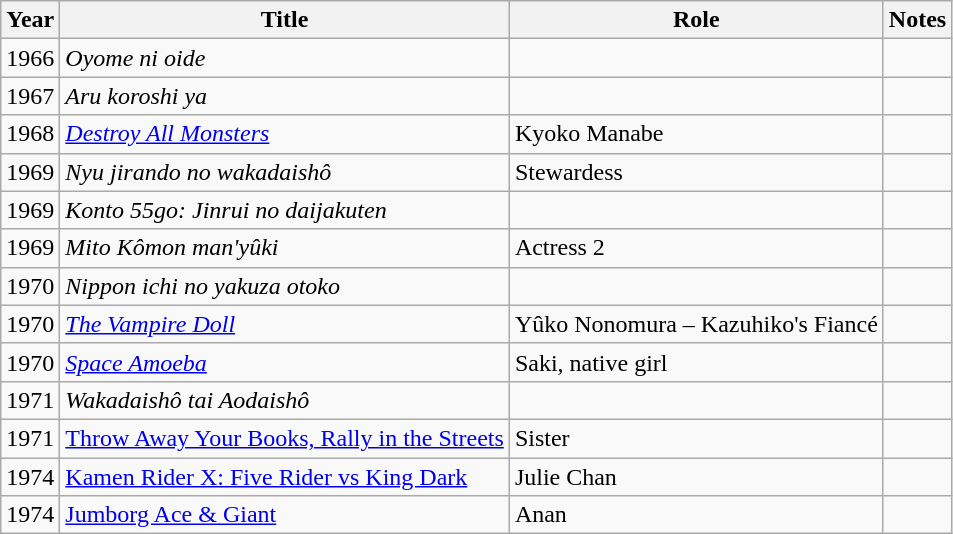<table class="wikitable sortable">
<tr>
<th>Year</th>
<th>Title</th>
<th>Role</th>
<th class="unsortable">Notes</th>
</tr>
<tr>
<td>1966</td>
<td><em>Oyome ni oide</em></td>
<td></td>
<td></td>
</tr>
<tr>
<td>1967</td>
<td><em>Aru koroshi ya</em></td>
<td></td>
<td></td>
</tr>
<tr>
<td>1968</td>
<td><em><a href='#'>Destroy All Monsters</a></em></td>
<td>Kyoko Manabe</td>
<td></td>
</tr>
<tr>
<td>1969</td>
<td><em>Nyu jirando no wakadaishô</em></td>
<td>Stewardess</td>
<td></td>
</tr>
<tr>
<td>1969</td>
<td><em>Konto 55go: Jinrui no daijakuten</em></td>
<td></td>
<td></td>
</tr>
<tr>
<td>1969</td>
<td><em>Mito Kômon man'yûki</em></td>
<td>Actress 2</td>
<td></td>
</tr>
<tr>
<td>1970</td>
<td><em>Nippon ichi no yakuza otoko</em></td>
<td></td>
<td></td>
</tr>
<tr>
<td>1970</td>
<td><em><a href='#'>The Vampire Doll</a></em></td>
<td>Yûko Nonomura – Kazuhiko's Fiancé</td>
<td></td>
</tr>
<tr>
<td>1970</td>
<td><em><a href='#'>Space Amoeba</a></em></td>
<td>Saki, native girl</td>
<td></td>
</tr>
<tr>
<td>1971</td>
<td><em>Wakadaishô tai Aodaishô</em></td>
<td></td>
<td></td>
</tr>
<tr>
<td>1971</td>
<td><a href='#'>Throw Away Your Books, Rally in the Streets</a></td>
<td>Sister</td>
<td></td>
</tr>
<tr>
<td>1974</td>
<td><a href='#'>Kamen Rider X: Five Rider vs King Dark</a></td>
<td>Julie Chan</td>
<td></td>
</tr>
<tr>
<td>1974</td>
<td><a href='#'>Jumborg Ace & Giant</a></td>
<td>Anan</td>
<td></td>
</tr>
</table>
